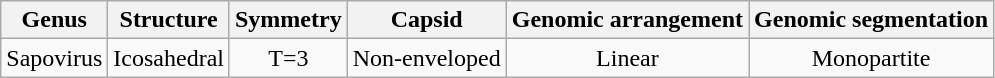<table class="wikitable sortable" style="text-align:center">
<tr>
<th>Genus</th>
<th>Structure</th>
<th>Symmetry</th>
<th>Capsid</th>
<th>Genomic arrangement</th>
<th>Genomic segmentation</th>
</tr>
<tr>
<td>Sapovirus</td>
<td>Icosahedral</td>
<td>T=3</td>
<td>Non-enveloped</td>
<td>Linear</td>
<td>Monopartite</td>
</tr>
</table>
